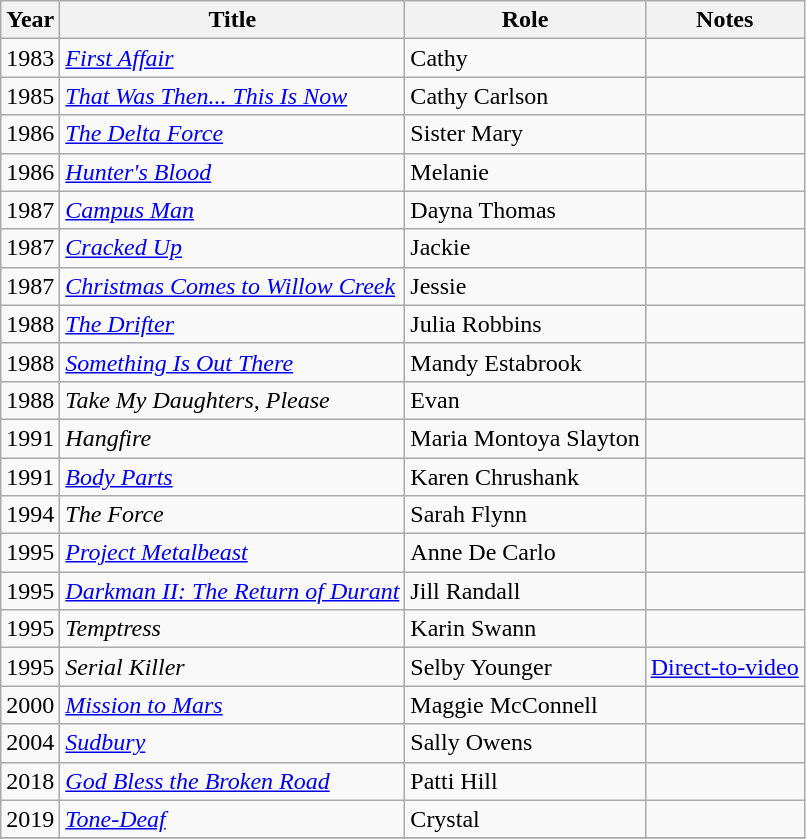<table class="wikitable sortable">
<tr>
<th>Year</th>
<th>Title</th>
<th>Role</th>
<th class="unsortable">Notes</th>
</tr>
<tr>
<td>1983</td>
<td><em><a href='#'>First Affair</a></em></td>
<td>Cathy</td>
<td></td>
</tr>
<tr>
<td>1985</td>
<td><em><a href='#'>That Was Then... This Is Now</a></em></td>
<td>Cathy Carlson</td>
<td></td>
</tr>
<tr>
<td>1986</td>
<td><em><a href='#'>The Delta Force</a></em></td>
<td>Sister Mary</td>
<td></td>
</tr>
<tr>
<td>1986</td>
<td><em><a href='#'>Hunter's Blood</a></em></td>
<td>Melanie</td>
<td></td>
</tr>
<tr>
<td>1987</td>
<td><em><a href='#'>Campus Man</a></em></td>
<td>Dayna Thomas</td>
<td></td>
</tr>
<tr>
<td>1987</td>
<td><em><a href='#'>Cracked Up</a></em></td>
<td>Jackie</td>
<td></td>
</tr>
<tr>
<td>1987</td>
<td><em><a href='#'>Christmas Comes to Willow Creek</a></em></td>
<td>Jessie</td>
<td></td>
</tr>
<tr>
<td>1988</td>
<td><em><a href='#'>The Drifter</a></em></td>
<td>Julia Robbins</td>
<td></td>
</tr>
<tr>
<td>1988</td>
<td><em><a href='#'>Something Is Out There</a></em></td>
<td>Mandy Estabrook</td>
<td></td>
</tr>
<tr>
<td>1988</td>
<td><em>Take My Daughters, Please</em></td>
<td>Evan</td>
<td></td>
</tr>
<tr>
<td>1991</td>
<td><em>Hangfire</em></td>
<td>Maria Montoya Slayton</td>
<td></td>
</tr>
<tr>
<td>1991</td>
<td><em><a href='#'>Body Parts</a></em></td>
<td>Karen Chrushank</td>
<td></td>
</tr>
<tr>
<td>1994</td>
<td><em>The Force</em></td>
<td>Sarah Flynn</td>
<td></td>
</tr>
<tr>
<td>1995</td>
<td><em><a href='#'>Project Metalbeast</a></em></td>
<td>Anne De Carlo</td>
<td></td>
</tr>
<tr>
<td>1995</td>
<td><em><a href='#'>Darkman II: The Return of Durant</a></em></td>
<td>Jill Randall</td>
<td></td>
</tr>
<tr>
<td>1995</td>
<td><em>Temptress</em></td>
<td>Karin Swann</td>
<td></td>
</tr>
<tr>
<td>1995</td>
<td><em>Serial Killer</em></td>
<td>Selby Younger</td>
<td><a href='#'>Direct-to-video</a></td>
</tr>
<tr>
<td>2000</td>
<td><em><a href='#'>Mission to Mars</a></em></td>
<td>Maggie McConnell</td>
<td></td>
</tr>
<tr>
<td>2004</td>
<td><em><a href='#'>Sudbury</a></em></td>
<td>Sally Owens</td>
<td></td>
</tr>
<tr>
<td>2018</td>
<td><em><a href='#'>God Bless the Broken Road</a></em></td>
<td>Patti Hill</td>
<td></td>
</tr>
<tr>
<td>2019</td>
<td><em><a href='#'>Tone-Deaf</a></em></td>
<td>Crystal</td>
<td></td>
</tr>
<tr>
</tr>
</table>
